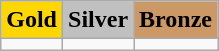<table class=wikitable>
<tr>
<td align=center bgcolor=gold> <strong>Gold</strong></td>
<td align=center bgcolor=silver> <strong>Silver</strong></td>
<td align=center bgcolor=cc9966> <strong>Bronze</strong></td>
</tr>
<tr>
<td></td>
<td></td>
<td></td>
</tr>
</table>
